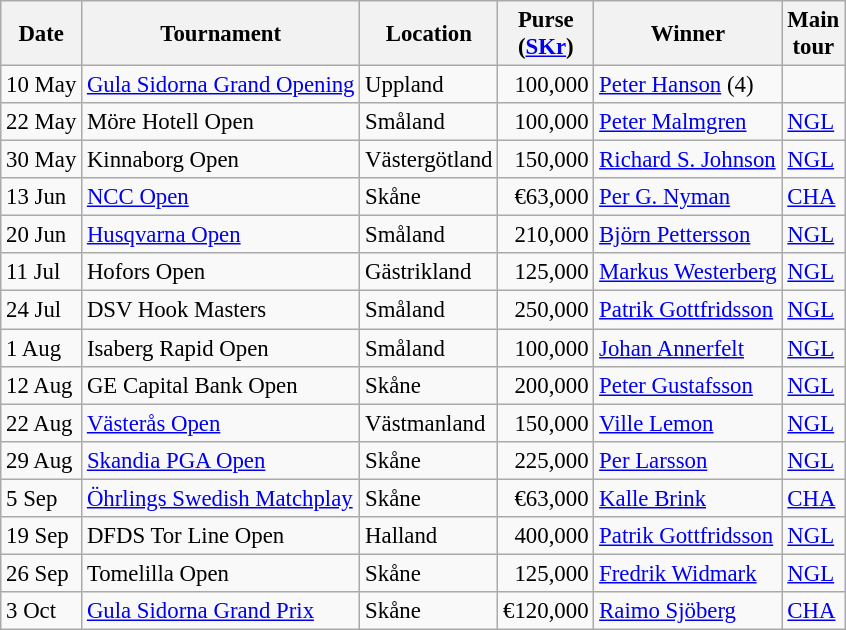<table class="wikitable" style="font-size:95%;">
<tr>
<th>Date</th>
<th>Tournament</th>
<th>Location</th>
<th>Purse<br>(<a href='#'>SKr</a>)</th>
<th>Winner</th>
<th>Main<br>tour</th>
</tr>
<tr>
<td>10 May</td>
<td><a href='#'>Gula Sidorna Grand Opening</a></td>
<td>Uppland</td>
<td align=right>100,000</td>
<td> <a href='#'>Peter Hanson</a> (4)</td>
<td></td>
</tr>
<tr>
<td>22 May</td>
<td>Möre Hotell Open</td>
<td>Småland</td>
<td align=right>100,000</td>
<td> <a href='#'>Peter Malmgren</a></td>
<td><a href='#'>NGL</a></td>
</tr>
<tr>
<td>30 May</td>
<td>Kinnaborg Open</td>
<td>Västergötland</td>
<td align=right>150,000</td>
<td> <a href='#'>Richard S. Johnson</a></td>
<td><a href='#'>NGL</a></td>
</tr>
<tr>
<td>13 Jun</td>
<td><a href='#'>NCC Open</a></td>
<td>Skåne</td>
<td align=right>€63,000</td>
<td> <a href='#'>Per G. Nyman</a></td>
<td><a href='#'>CHA</a></td>
</tr>
<tr>
<td>20 Jun</td>
<td><a href='#'>Husqvarna Open</a></td>
<td>Småland</td>
<td align=right>210,000</td>
<td> <a href='#'>Björn Pettersson</a></td>
<td><a href='#'>NGL</a></td>
</tr>
<tr>
<td>11 Jul</td>
<td>Hofors Open</td>
<td>Gästrikland</td>
<td align=right>125,000</td>
<td> <a href='#'>Markus Westerberg</a></td>
<td><a href='#'>NGL</a></td>
</tr>
<tr>
<td>24 Jul</td>
<td>DSV Hook Masters</td>
<td>Småland</td>
<td align=right>250,000</td>
<td> <a href='#'>Patrik Gottfridsson</a></td>
<td><a href='#'>NGL</a></td>
</tr>
<tr>
<td>1 Aug</td>
<td>Isaberg Rapid Open</td>
<td>Småland</td>
<td align=right>100,000</td>
<td> <a href='#'>Johan Annerfelt</a></td>
<td><a href='#'>NGL</a></td>
</tr>
<tr>
<td>12 Aug</td>
<td>GE Capital Bank Open</td>
<td>Skåne</td>
<td align=right>200,000</td>
<td> <a href='#'>Peter Gustafsson</a></td>
<td><a href='#'>NGL</a></td>
</tr>
<tr>
<td>22 Aug</td>
<td><a href='#'>Västerås Open</a></td>
<td>Västmanland</td>
<td align=right>150,000</td>
<td> <a href='#'>Ville Lemon</a></td>
<td><a href='#'>NGL</a></td>
</tr>
<tr>
<td>29 Aug</td>
<td><a href='#'>Skandia PGA Open</a></td>
<td>Skåne</td>
<td align=right>225,000</td>
<td> <a href='#'>Per Larsson</a></td>
<td><a href='#'>NGL</a></td>
</tr>
<tr>
<td>5 Sep</td>
<td><a href='#'>Öhrlings Swedish Matchplay</a></td>
<td>Skåne</td>
<td align=right>€63,000</td>
<td> <a href='#'>Kalle Brink</a></td>
<td><a href='#'>CHA</a></td>
</tr>
<tr>
<td>19 Sep</td>
<td>DFDS Tor Line Open</td>
<td>Halland</td>
<td align=right>400,000</td>
<td> <a href='#'>Patrik Gottfridsson</a></td>
<td><a href='#'>NGL</a></td>
</tr>
<tr>
<td>26 Sep</td>
<td>Tomelilla Open</td>
<td>Skåne</td>
<td align=right>125,000</td>
<td> <a href='#'>Fredrik Widmark</a></td>
<td><a href='#'>NGL</a></td>
</tr>
<tr>
<td>3 Oct</td>
<td><a href='#'>Gula Sidorna Grand Prix</a></td>
<td>Skåne</td>
<td align=right>€120,000</td>
<td> <a href='#'>Raimo Sjöberg</a></td>
<td><a href='#'>CHA</a></td>
</tr>
</table>
